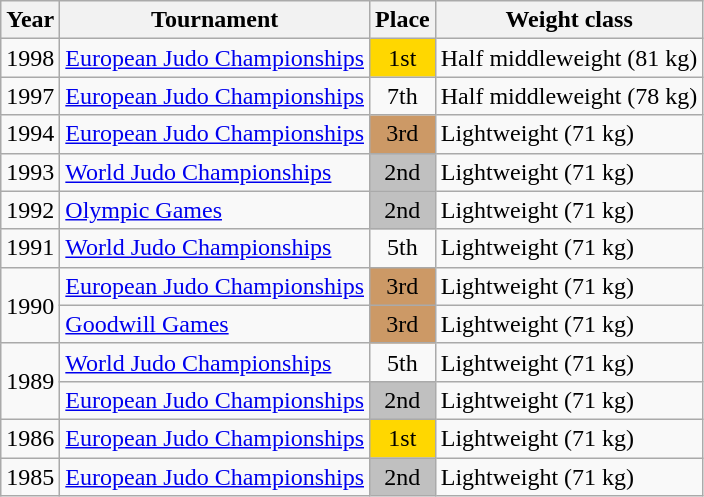<table class=wikitable>
<tr>
<th>Year</th>
<th>Tournament</th>
<th>Place</th>
<th>Weight class</th>
</tr>
<tr>
<td>1998</td>
<td><a href='#'>European Judo Championships</a></td>
<td bgcolor="gold" align="center">1st</td>
<td>Half middleweight (81 kg)</td>
</tr>
<tr>
<td>1997</td>
<td><a href='#'>European Judo Championships</a></td>
<td align="center">7th</td>
<td>Half middleweight (78 kg)</td>
</tr>
<tr>
<td>1994</td>
<td><a href='#'>European Judo Championships</a></td>
<td bgcolor="cc9966" align="center">3rd</td>
<td>Lightweight (71 kg)</td>
</tr>
<tr>
<td>1993</td>
<td><a href='#'>World Judo Championships</a></td>
<td bgcolor="silver" align="center">2nd</td>
<td>Lightweight (71 kg)</td>
</tr>
<tr>
<td>1992</td>
<td><a href='#'>Olympic Games</a></td>
<td bgcolor="silver" align="center">2nd</td>
<td>Lightweight (71 kg)</td>
</tr>
<tr>
<td>1991</td>
<td><a href='#'>World Judo Championships</a></td>
<td align="center">5th</td>
<td>Lightweight (71 kg)</td>
</tr>
<tr>
<td rowspan=2>1990</td>
<td><a href='#'>European Judo Championships</a></td>
<td bgcolor="cc9966" align="center">3rd</td>
<td>Lightweight (71 kg)</td>
</tr>
<tr>
<td><a href='#'>Goodwill Games</a></td>
<td bgcolor="cc9966" align="center">3rd</td>
<td>Lightweight (71 kg)</td>
</tr>
<tr>
<td rowspan=2>1989</td>
<td><a href='#'>World Judo Championships</a></td>
<td align="center">5th</td>
<td>Lightweight (71 kg)</td>
</tr>
<tr>
<td><a href='#'>European Judo Championships</a></td>
<td bgcolor="silver" align="center">2nd</td>
<td>Lightweight (71 kg)</td>
</tr>
<tr>
<td>1986</td>
<td><a href='#'>European Judo Championships</a></td>
<td bgcolor="gold" align="center">1st</td>
<td>Lightweight (71 kg)</td>
</tr>
<tr>
<td>1985</td>
<td><a href='#'>European Judo Championships</a></td>
<td bgcolor="silver" align="center">2nd</td>
<td>Lightweight (71 kg)</td>
</tr>
</table>
